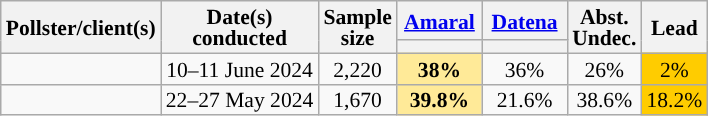<table class="wikitable" style="text-align:center;font-size:90%;line-height:14px;">
<tr>
<th rowspan="2">Pollster/client(s)</th>
<th rowspan="2">Date(s)<br>conducted</th>
<th rowspan="2" data-sort-type="number">Sample<br>size</th>
<th class="unsortable" style="width:50px;"><a href='#'>Amaral</a><br></th>
<th class="unsortable" style="width:50px;"><a href='#'>Datena</a><br></th>
<th rowspan="2" class="unsortable">Abst.<br>Undec.</th>
<th rowspan="2" data-sort-type="number">Lead</th>
</tr>
<tr>
<th data-sort-type="number" class="sortable" style="background:"></th>
<th data-sort-type="number" class="sortable" style="background:"></th>
</tr>
<tr>
<td></td>
<td>10–11 June 2024</td>
<td>2,220</td>
<td style="background:#ffea98;"><strong>38%</strong></td>
<td>36%</td>
<td>26%</td>
<td style="background:#FFCC00;">2%</td>
</tr>
<tr>
<td></td>
<td>22–27 May 2024</td>
<td>1,670</td>
<td style="background:#ffea98;"><strong>39.8%</strong></td>
<td>21.6%</td>
<td>38.6%</td>
<td style="background:#FFCC00;">18.2%</td>
</tr>
</table>
